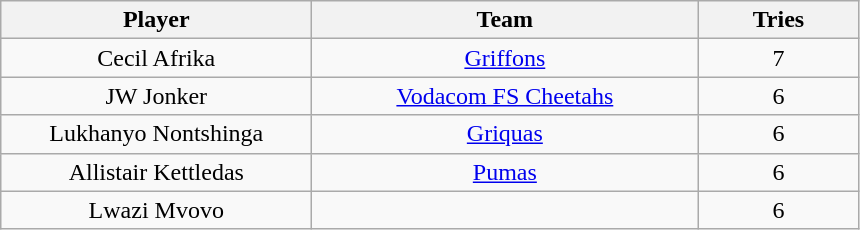<table class="wikitable" style="text-align:center;">
<tr>
<th width=200>Player</th>
<th width=250>Team</th>
<th width=100>Tries</th>
</tr>
<tr style="background:#f9f9f9;">
<td>Cecil Afrika</td>
<td><a href='#'>Griffons</a></td>
<td>7</td>
</tr>
<tr style="background:#f9f9f9;">
<td>JW Jonker</td>
<td><a href='#'>Vodacom FS Cheetahs</a></td>
<td>6</td>
</tr>
<tr style="background:#f9f9f9;">
<td>Lukhanyo Nontshinga</td>
<td><a href='#'>Griquas</a></td>
<td>6</td>
</tr>
<tr style="background:#f9f9f9;">
<td>Allistair Kettledas</td>
<td><a href='#'>Pumas</a></td>
<td>6</td>
</tr>
<tr style="background:#f9f9f9;">
<td>Lwazi Mvovo</td>
<td></td>
<td>6</td>
</tr>
</table>
